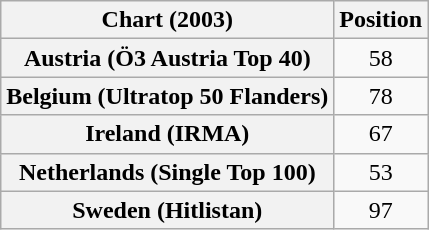<table class="wikitable sortable plainrowheaders">
<tr>
<th>Chart (2003)</th>
<th>Position</th>
</tr>
<tr>
<th scope="row">Austria (Ö3 Austria Top 40)</th>
<td style="text-align:center;">58</td>
</tr>
<tr>
<th scope="row">Belgium (Ultratop 50 Flanders)</th>
<td style="text-align:center;">78</td>
</tr>
<tr>
<th scope="row">Ireland (IRMA)</th>
<td style="text-align:center;">67</td>
</tr>
<tr>
<th scope="row">Netherlands (Single Top 100)</th>
<td style="text-align:center;">53</td>
</tr>
<tr>
<th scope="row">Sweden (Hitlistan)</th>
<td style="text-align:center;">97</td>
</tr>
</table>
